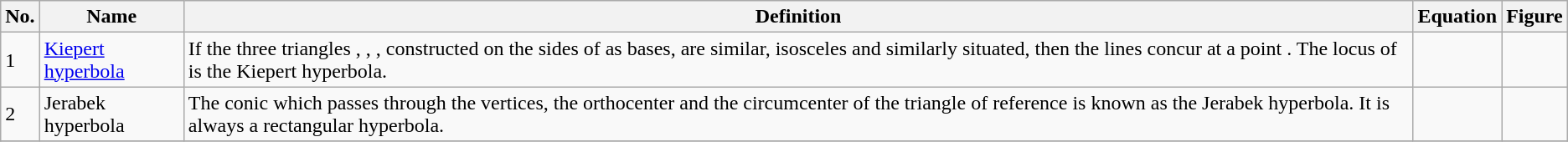<table class="wikitable">
<tr>
<th>No.</th>
<th>Name</th>
<th>Definition</th>
<th>Equation</th>
<th>Figure</th>
</tr>
<tr>
<td>1</td>
<td><a href='#'>Kiepert hyperbola</a></td>
<td>If the three triangles , , , constructed on the sides of  as bases, are similar, isosceles and similarly situated, then the lines  concur at a point . The locus of  is the Kiepert hyperbola.</td>
<td style="text-align: center;"></td>
<td></td>
</tr>
<tr>
<td>2</td>
<td>Jerabek hyperbola</td>
<td>The conic which passes through the vertices, the orthocenter and the circumcenter  of the triangle of reference is known as the Jerabek hyperbola. It is always a rectangular hyperbola.</td>
<td style="text-align: center;"></td>
<td></td>
</tr>
<tr>
</tr>
</table>
